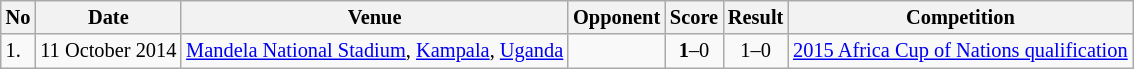<table class="wikitable" style="font-size:85%;">
<tr>
<th>No</th>
<th>Date</th>
<th>Venue</th>
<th>Opponent</th>
<th>Score</th>
<th>Result</th>
<th>Competition</th>
</tr>
<tr>
<td>1.</td>
<td>11 October 2014</td>
<td><a href='#'>Mandela National Stadium</a>, <a href='#'>Kampala</a>, <a href='#'>Uganda</a></td>
<td></td>
<td align=center><strong>1</strong>–0</td>
<td align=center>1–0</td>
<td><a href='#'>2015 Africa Cup of Nations qualification</a></td>
</tr>
</table>
